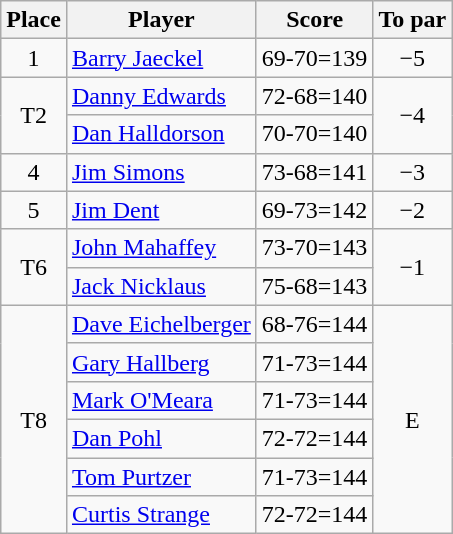<table class="wikitable">
<tr>
<th>Place</th>
<th>Player</th>
<th>Score</th>
<th>To par</th>
</tr>
<tr>
<td align=center>1</td>
<td> <a href='#'>Barry Jaeckel</a></td>
<td align=center>69-70=139</td>
<td align=center>−5</td>
</tr>
<tr>
<td align=center rowspan=2>T2</td>
<td> <a href='#'>Danny Edwards</a></td>
<td align=center>72-68=140</td>
<td align=center rowspan=2>−4</td>
</tr>
<tr>
<td> <a href='#'>Dan Halldorson</a></td>
<td align=center>70-70=140</td>
</tr>
<tr>
<td align=center>4</td>
<td> <a href='#'>Jim Simons</a></td>
<td align=center>73-68=141</td>
<td align=center>−3</td>
</tr>
<tr>
<td align=center>5</td>
<td> <a href='#'>Jim Dent</a></td>
<td align=center>69-73=142</td>
<td align=center>−2</td>
</tr>
<tr>
<td align=center rowspan=2>T6</td>
<td> <a href='#'>John Mahaffey</a></td>
<td align=center>73-70=143</td>
<td align=center rowspan=2>−1</td>
</tr>
<tr>
<td> <a href='#'>Jack Nicklaus</a></td>
<td align=center>75-68=143</td>
</tr>
<tr>
<td align=center rowspan=6>T8</td>
<td> <a href='#'>Dave Eichelberger</a></td>
<td align=center>68-76=144</td>
<td align=center rowspan=6>E</td>
</tr>
<tr>
<td> <a href='#'>Gary Hallberg</a></td>
<td align=center>71-73=144</td>
</tr>
<tr>
<td> <a href='#'>Mark O'Meara</a></td>
<td align=center>71-73=144</td>
</tr>
<tr>
<td> <a href='#'>Dan Pohl</a></td>
<td align=center>72-72=144</td>
</tr>
<tr>
<td> <a href='#'>Tom Purtzer</a></td>
<td align=center>71-73=144</td>
</tr>
<tr>
<td> <a href='#'>Curtis Strange</a></td>
<td align=center>72-72=144</td>
</tr>
</table>
